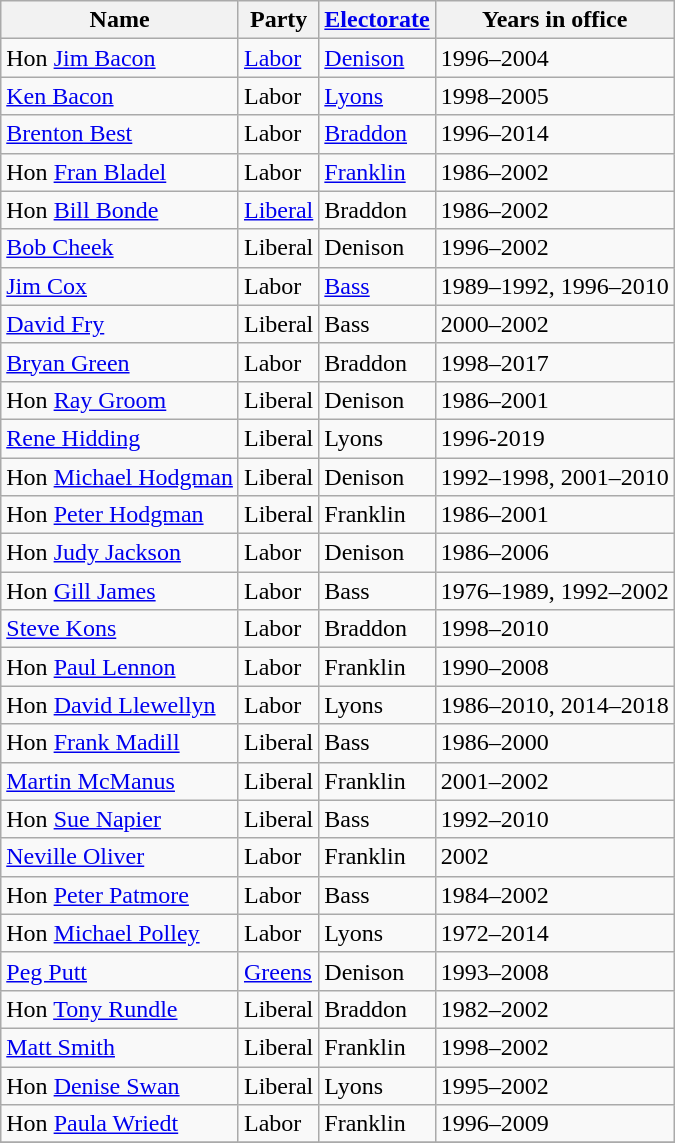<table class="wikitable sortable">
<tr>
<th>Name</th>
<th>Party</th>
<th><a href='#'>Electorate</a></th>
<th>Years in office</th>
</tr>
<tr>
<td>Hon <a href='#'>Jim Bacon</a></td>
<td><a href='#'>Labor</a></td>
<td><a href='#'>Denison</a></td>
<td>1996–2004</td>
</tr>
<tr>
<td><a href='#'>Ken Bacon</a></td>
<td>Labor</td>
<td><a href='#'>Lyons</a></td>
<td>1998–2005</td>
</tr>
<tr>
<td><a href='#'>Brenton Best</a></td>
<td>Labor</td>
<td><a href='#'>Braddon</a></td>
<td>1996–2014</td>
</tr>
<tr>
<td>Hon <a href='#'>Fran Bladel</a></td>
<td>Labor</td>
<td><a href='#'>Franklin</a></td>
<td>1986–2002</td>
</tr>
<tr>
<td>Hon <a href='#'>Bill Bonde</a></td>
<td><a href='#'>Liberal</a></td>
<td>Braddon</td>
<td>1986–2002</td>
</tr>
<tr>
<td><a href='#'>Bob Cheek</a></td>
<td>Liberal</td>
<td>Denison</td>
<td>1996–2002</td>
</tr>
<tr>
<td><a href='#'>Jim Cox</a></td>
<td>Labor</td>
<td><a href='#'>Bass</a></td>
<td>1989–1992, 1996–2010</td>
</tr>
<tr>
<td><a href='#'>David Fry</a></td>
<td>Liberal</td>
<td>Bass</td>
<td>2000–2002</td>
</tr>
<tr>
<td><a href='#'>Bryan Green</a></td>
<td>Labor</td>
<td>Braddon</td>
<td>1998–2017</td>
</tr>
<tr>
<td>Hon <a href='#'>Ray Groom</a></td>
<td>Liberal</td>
<td>Denison</td>
<td>1986–2001</td>
</tr>
<tr>
<td><a href='#'>Rene Hidding</a></td>
<td>Liberal</td>
<td>Lyons</td>
<td>1996-2019</td>
</tr>
<tr>
<td>Hon <a href='#'>Michael Hodgman</a></td>
<td>Liberal</td>
<td>Denison</td>
<td>1992–1998, 2001–2010</td>
</tr>
<tr>
<td>Hon <a href='#'>Peter Hodgman</a></td>
<td>Liberal</td>
<td>Franklin</td>
<td>1986–2001</td>
</tr>
<tr>
<td>Hon <a href='#'>Judy Jackson</a></td>
<td>Labor</td>
<td>Denison</td>
<td>1986–2006</td>
</tr>
<tr>
<td>Hon <a href='#'>Gill James</a></td>
<td>Labor</td>
<td>Bass</td>
<td>1976–1989, 1992–2002</td>
</tr>
<tr>
<td><a href='#'>Steve Kons</a></td>
<td>Labor</td>
<td>Braddon</td>
<td>1998–2010</td>
</tr>
<tr>
<td>Hon <a href='#'>Paul Lennon</a></td>
<td>Labor</td>
<td>Franklin</td>
<td>1990–2008</td>
</tr>
<tr>
<td>Hon <a href='#'>David Llewellyn</a></td>
<td>Labor</td>
<td>Lyons</td>
<td>1986–2010, 2014–2018</td>
</tr>
<tr>
<td>Hon <a href='#'>Frank Madill</a></td>
<td>Liberal</td>
<td>Bass</td>
<td>1986–2000</td>
</tr>
<tr>
<td><a href='#'>Martin McManus</a></td>
<td>Liberal</td>
<td>Franklin</td>
<td>2001–2002</td>
</tr>
<tr>
<td>Hon <a href='#'>Sue Napier</a></td>
<td>Liberal</td>
<td>Bass</td>
<td>1992–2010</td>
</tr>
<tr>
<td><a href='#'>Neville Oliver</a></td>
<td>Labor</td>
<td>Franklin</td>
<td>2002</td>
</tr>
<tr>
<td>Hon <a href='#'>Peter Patmore</a></td>
<td>Labor</td>
<td>Bass</td>
<td>1984–2002</td>
</tr>
<tr>
<td>Hon <a href='#'>Michael Polley</a></td>
<td>Labor</td>
<td>Lyons</td>
<td>1972–2014</td>
</tr>
<tr>
<td><a href='#'>Peg Putt</a></td>
<td><a href='#'>Greens</a></td>
<td>Denison</td>
<td>1993–2008</td>
</tr>
<tr>
<td>Hon <a href='#'>Tony Rundle</a></td>
<td>Liberal</td>
<td>Braddon</td>
<td>1982–2002</td>
</tr>
<tr>
<td><a href='#'>Matt Smith</a></td>
<td>Liberal</td>
<td>Franklin</td>
<td>1998–2002</td>
</tr>
<tr>
<td>Hon <a href='#'>Denise Swan</a></td>
<td>Liberal</td>
<td>Lyons</td>
<td>1995–2002</td>
</tr>
<tr>
<td>Hon <a href='#'>Paula Wriedt</a></td>
<td>Labor</td>
<td>Franklin</td>
<td>1996–2009</td>
</tr>
<tr>
</tr>
</table>
